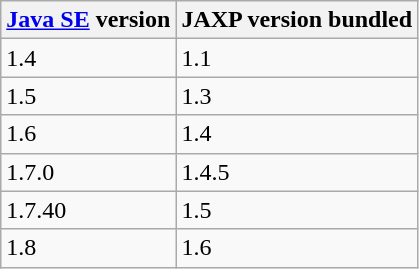<table class="wikitable">
<tr>
<th><a href='#'>Java SE</a> version</th>
<th>JAXP version bundled</th>
</tr>
<tr>
<td>1.4</td>
<td>1.1</td>
</tr>
<tr>
<td>1.5</td>
<td>1.3</td>
</tr>
<tr>
<td>1.6</td>
<td>1.4</td>
</tr>
<tr>
<td>1.7.0</td>
<td>1.4.5</td>
</tr>
<tr>
<td>1.7.40</td>
<td>1.5</td>
</tr>
<tr>
<td>1.8</td>
<td>1.6</td>
</tr>
</table>
